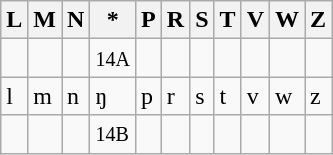<table class="wikitable">
<tr>
<th>L</th>
<th>M</th>
<th>N</th>
<th>*</th>
<th>P</th>
<th>R</th>
<th>S</th>
<th>T</th>
<th>V</th>
<th>W</th>
<th>Z</th>
</tr>
<tr>
<td></td>
<td></td>
<td></td>
<td><small>14A</small></td>
<td></td>
<td></td>
<td></td>
<td></td>
<td></td>
<td></td>
<td></td>
</tr>
<tr>
<td>l</td>
<td>m</td>
<td>n</td>
<td>ŋ</td>
<td>p</td>
<td>r</td>
<td>s</td>
<td>t</td>
<td>v</td>
<td>w</td>
<td>z</td>
</tr>
<tr>
<td></td>
<td></td>
<td></td>
<td><small>14B</small></td>
<td></td>
<td></td>
<td></td>
<td></td>
<td></td>
<td></td>
<td></td>
</tr>
</table>
